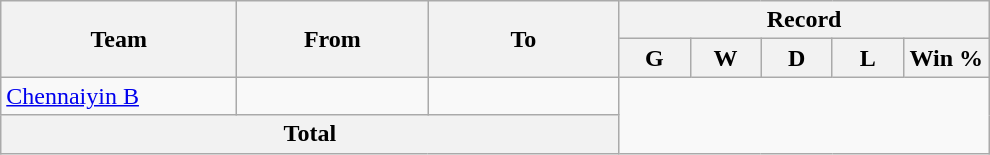<table class="wikitable" style="text-align: center">
<tr>
<th rowspan=2! width=150>Team</th>
<th rowspan=2! width=120>From</th>
<th rowspan=2! width=120>To</th>
<th colspan=7>Record</th>
</tr>
<tr>
<th width=40>G</th>
<th width=40>W</th>
<th width=40>D</th>
<th width=40>L</th>
<th width=50>Win %</th>
</tr>
<tr>
<td align=left> <a href='#'>Chennaiyin B</a></td>
<td align=left></td>
<td align=left><br></td>
</tr>
<tr>
<th colspan="3">Total<br></th>
</tr>
</table>
